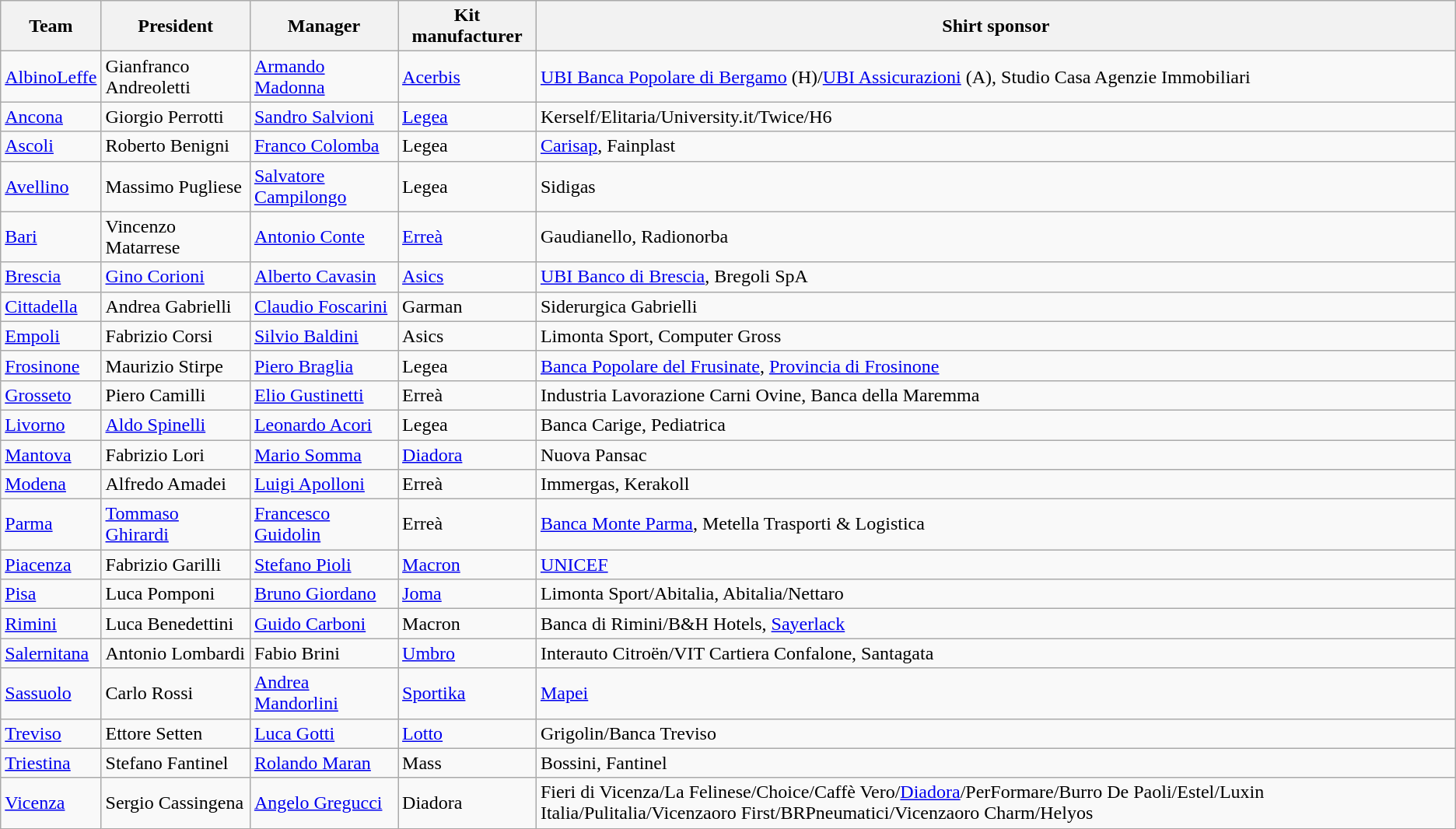<table class="wikitable sortable">
<tr>
<th>Team</th>
<th>President</th>
<th>Manager</th>
<th>Kit manufacturer</th>
<th>Shirt sponsor</th>
</tr>
<tr>
<td><a href='#'>AlbinoLeffe</a></td>
<td> Gianfranco Andreoletti</td>
<td> <a href='#'>Armando Madonna</a></td>
<td><a href='#'>Acerbis</a></td>
<td><a href='#'>UBI Banca Popolare di Bergamo</a> (H)/<a href='#'>UBI Assicurazioni</a> (A), Studio Casa Agenzie Immobiliari</td>
</tr>
<tr>
<td><a href='#'>Ancona</a></td>
<td> Giorgio Perrotti</td>
<td> <a href='#'>Sandro Salvioni</a></td>
<td><a href='#'>Legea</a></td>
<td>Kerself/Elitaria/University.it/Twice/H6</td>
</tr>
<tr>
<td><a href='#'>Ascoli</a></td>
<td> Roberto Benigni</td>
<td> <a href='#'>Franco Colomba</a></td>
<td>Legea</td>
<td><a href='#'>Carisap</a>, Fainplast</td>
</tr>
<tr>
<td><a href='#'>Avellino</a></td>
<td> Massimo Pugliese</td>
<td> <a href='#'>Salvatore Campilongo</a></td>
<td>Legea</td>
<td>Sidigas</td>
</tr>
<tr>
<td><a href='#'>Bari</a></td>
<td> Vincenzo Matarrese</td>
<td> <a href='#'>Antonio Conte</a></td>
<td><a href='#'>Erreà</a></td>
<td>Gaudianello, Radionorba</td>
</tr>
<tr>
<td><a href='#'>Brescia</a></td>
<td> <a href='#'>Gino Corioni</a></td>
<td> <a href='#'>Alberto Cavasin</a></td>
<td><a href='#'>Asics</a></td>
<td><a href='#'>UBI Banco di Brescia</a>, Bregoli SpA</td>
</tr>
<tr>
<td><a href='#'>Cittadella</a></td>
<td> Andrea Gabrielli</td>
<td> <a href='#'>Claudio Foscarini</a></td>
<td>Garman</td>
<td>Siderurgica Gabrielli</td>
</tr>
<tr>
<td><a href='#'>Empoli</a></td>
<td> Fabrizio Corsi</td>
<td> <a href='#'>Silvio Baldini</a></td>
<td>Asics</td>
<td>Limonta Sport, Computer Gross</td>
</tr>
<tr>
<td><a href='#'>Frosinone</a></td>
<td> Maurizio Stirpe</td>
<td> <a href='#'>Piero Braglia</a></td>
<td>Legea</td>
<td><a href='#'>Banca Popolare del Frusinate</a>, <a href='#'>Provincia di Frosinone</a></td>
</tr>
<tr>
<td><a href='#'>Grosseto</a></td>
<td> Piero Camilli</td>
<td> <a href='#'>Elio Gustinetti</a></td>
<td>Erreà</td>
<td>Industria Lavorazione Carni Ovine, Banca della Maremma</td>
</tr>
<tr>
<td><a href='#'>Livorno</a></td>
<td> <a href='#'>Aldo Spinelli</a></td>
<td> <a href='#'>Leonardo Acori</a></td>
<td>Legea</td>
<td>Banca Carige, Pediatrica</td>
</tr>
<tr>
<td><a href='#'>Mantova</a></td>
<td> Fabrizio Lori</td>
<td> <a href='#'>Mario Somma</a></td>
<td><a href='#'>Diadora</a></td>
<td>Nuova Pansac</td>
</tr>
<tr>
<td><a href='#'>Modena</a></td>
<td> Alfredo Amadei</td>
<td> <a href='#'>Luigi Apolloni</a></td>
<td>Erreà</td>
<td>Immergas, Kerakoll</td>
</tr>
<tr>
<td><a href='#'>Parma</a></td>
<td> <a href='#'>Tommaso Ghirardi</a></td>
<td> <a href='#'>Francesco Guidolin</a></td>
<td>Erreà</td>
<td><a href='#'>Banca Monte Parma</a>, Metella Trasporti & Logistica</td>
</tr>
<tr>
<td><a href='#'>Piacenza</a></td>
<td> Fabrizio Garilli</td>
<td> <a href='#'>Stefano Pioli</a></td>
<td><a href='#'>Macron</a></td>
<td><a href='#'>UNICEF</a></td>
</tr>
<tr>
<td><a href='#'>Pisa</a></td>
<td> Luca Pomponi</td>
<td> <a href='#'>Bruno Giordano</a></td>
<td><a href='#'>Joma</a></td>
<td>Limonta Sport/Abitalia, Abitalia/Nettaro</td>
</tr>
<tr>
<td><a href='#'>Rimini</a></td>
<td> Luca Benedettini</td>
<td> <a href='#'>Guido Carboni</a></td>
<td>Macron</td>
<td>Banca di Rimini/B&H Hotels, <a href='#'>Sayerlack</a></td>
</tr>
<tr>
<td><a href='#'>Salernitana</a></td>
<td> Antonio Lombardi</td>
<td> Fabio Brini</td>
<td><a href='#'>Umbro</a></td>
<td>Interauto Citroën/VIT Cartiera Confalone, Santagata</td>
</tr>
<tr>
<td><a href='#'>Sassuolo</a></td>
<td> Carlo Rossi</td>
<td> <a href='#'>Andrea Mandorlini</a></td>
<td><a href='#'>Sportika</a></td>
<td><a href='#'>Mapei</a></td>
</tr>
<tr>
<td><a href='#'>Treviso</a></td>
<td> Ettore Setten</td>
<td> <a href='#'>Luca Gotti</a></td>
<td><a href='#'>Lotto</a></td>
<td>Grigolin/Banca Treviso</td>
</tr>
<tr>
<td><a href='#'>Triestina</a></td>
<td> Stefano Fantinel</td>
<td> <a href='#'>Rolando Maran</a></td>
<td>Mass</td>
<td>Bossini, Fantinel</td>
</tr>
<tr>
<td><a href='#'>Vicenza</a></td>
<td>  Sergio Cassingena</td>
<td> <a href='#'>Angelo Gregucci</a></td>
<td>Diadora</td>
<td>Fieri di Vicenza/La Felinese/Choice/Caffè Vero/<a href='#'>Diadora</a>/PerFormare/Burro De Paoli/Estel/Luxin Italia/Pulitalia/Vicenzaoro First/BRPneumatici/Vicenzaoro Charm/Helyos</td>
</tr>
</table>
